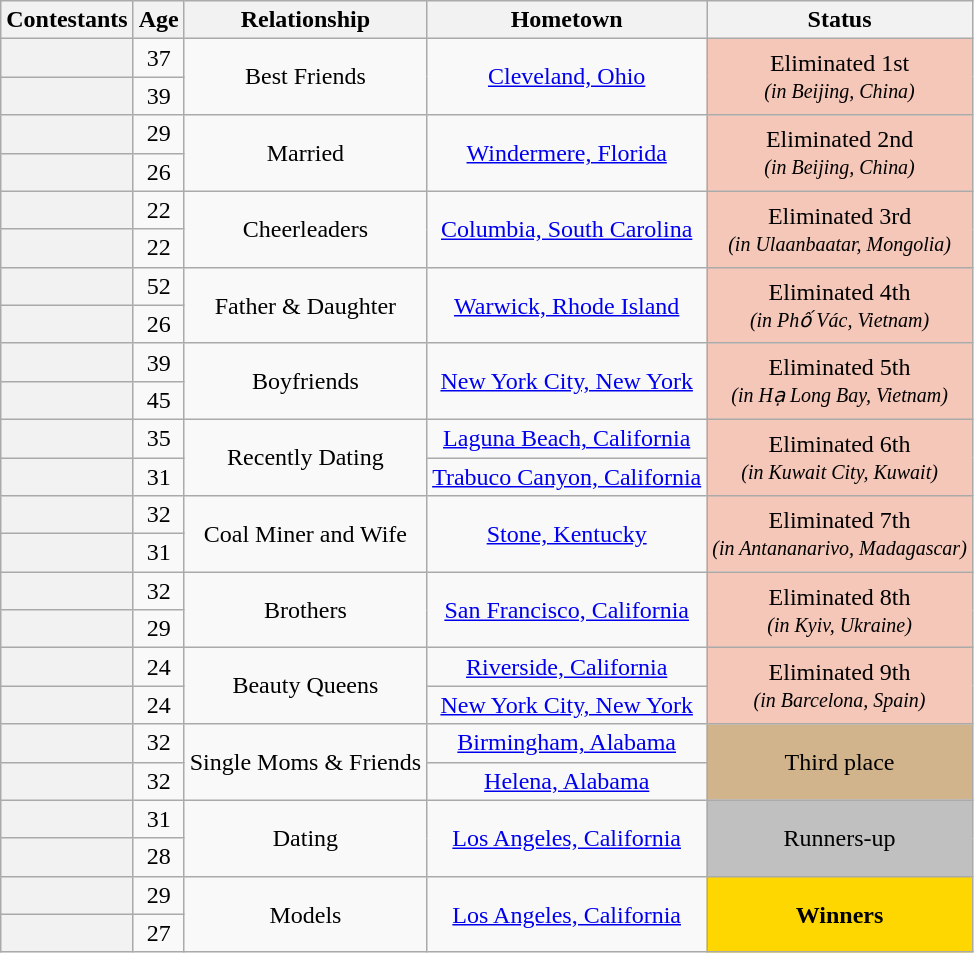<table class="wikitable sortable" style="text-align:center">
<tr>
<th scope="col">Contestants</th>
<th scope="col">Age</th>
<th scope="col" class="unsortable">Relationship</th>
<th class="unsortable" scope="col">Hometown</th>
<th scope="col">Status</th>
</tr>
<tr>
<th scope="row"></th>
<td>37</td>
<td rowspan="2">Best Friends</td>
<td rowspan="2"><a href='#'>Cleveland, Ohio</a></td>
<td rowspan="2" bgcolor="f4c7b8">Eliminated 1st<br><small><em>(in Beijing, China)</em></small></td>
</tr>
<tr>
<th scope="row"></th>
<td>39</td>
</tr>
<tr>
<th scope="row"></th>
<td>29</td>
<td rowspan="2">Married</td>
<td rowspan="2"><a href='#'>Windermere, Florida</a></td>
<td rowspan="2" bgcolor="f4c7b8">Eliminated 2nd<br><small><em>(in Beijing, China)</em></small></td>
</tr>
<tr>
<th scope="row"></th>
<td>26</td>
</tr>
<tr>
<th scope="row"></th>
<td>22</td>
<td rowspan="2">Cheerleaders</td>
<td rowspan="2"><a href='#'>Columbia, South Carolina</a></td>
<td rowspan="2" bgcolor="f4c7b8">Eliminated 3rd<br><small><em>(in Ulaanbaatar, Mongolia)</em></small></td>
</tr>
<tr>
<th scope="row"></th>
<td>22</td>
</tr>
<tr>
<th scope="row"></th>
<td>52</td>
<td rowspan="2">Father & Daughter</td>
<td rowspan="2"><a href='#'>Warwick, Rhode Island</a></td>
<td rowspan="2" bgcolor="f4c7b8">Eliminated 4th<br><small><em>(in Phố Vác, Vietnam)</em></small></td>
</tr>
<tr>
<th scope="row"></th>
<td>26</td>
</tr>
<tr>
<th scope="row"></th>
<td>39</td>
<td rowspan="2">Boyfriends</td>
<td rowspan="2"><a href='#'>New York City, New York</a></td>
<td rowspan="2" bgcolor="f4c7b8">Eliminated 5th<br><small><em>(in Hạ Long Bay, Vietnam)</em></small></td>
</tr>
<tr>
<th scope="row"></th>
<td>45</td>
</tr>
<tr>
<th scope="row"></th>
<td>35</td>
<td rowspan="2">Recently Dating</td>
<td><a href='#'>Laguna Beach, California</a></td>
<td rowspan="2" bgcolor="f4c7b8">Eliminated 6th<br><small><em>(in Kuwait City, Kuwait)</em></small></td>
</tr>
<tr>
<th scope="row"></th>
<td>31</td>
<td><a href='#'>Trabuco Canyon, California</a></td>
</tr>
<tr>
<th scope="row"></th>
<td>32</td>
<td rowspan="2">Coal Miner and Wife</td>
<td rowspan="2"><a href='#'>Stone, Kentucky</a></td>
<td rowspan="2" bgcolor="f4c7b8">Eliminated 7th<br><small><em>(in Antananarivo, Madagascar)</em></small></td>
</tr>
<tr>
<th scope="row"></th>
<td>31</td>
</tr>
<tr>
<th scope="row"></th>
<td>32</td>
<td rowspan="2">Brothers</td>
<td rowspan="2"><a href='#'>San Francisco, California</a></td>
<td rowspan="2" bgcolor="f4c7b8">Eliminated 8th<br><small><em>(in Kyiv, Ukraine)</em></small></td>
</tr>
<tr>
<th scope="row"></th>
<td>29</td>
</tr>
<tr>
<th scope="row"></th>
<td>24</td>
<td rowspan="2">Beauty Queens</td>
<td><a href='#'>Riverside, California</a></td>
<td rowspan="2" bgcolor="f4c7b8">Eliminated 9th<br><small><em>(in Barcelona, Spain)</em></small></td>
</tr>
<tr>
<th scope="row"></th>
<td>24</td>
<td><a href='#'>New York City, New York</a></td>
</tr>
<tr>
<th scope="row"></th>
<td>32</td>
<td rowspan="2">Single Moms & Friends</td>
<td><a href='#'>Birmingham, Alabama</a></td>
<td rowspan="2" bgcolor="tan">Third place</td>
</tr>
<tr>
<th scope="row"></th>
<td>32</td>
<td><a href='#'>Helena, Alabama</a></td>
</tr>
<tr>
<th scope="row"></th>
<td>31</td>
<td rowspan="2">Dating</td>
<td rowspan="2"><a href='#'>Los Angeles, California</a></td>
<td rowspan="2" bgcolor="silver">Runners-up</td>
</tr>
<tr>
<th scope="row"></th>
<td>28</td>
</tr>
<tr>
<th scope="row"></th>
<td>29</td>
<td rowspan="2">Models</td>
<td rowspan="2"><a href='#'>Los Angeles, California</a></td>
<td rowspan="2" bgcolor="gold"><strong>Winners</strong></td>
</tr>
<tr>
<th scope="row"></th>
<td>27</td>
</tr>
</table>
